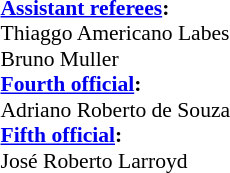<table width=100% style="font-size: 90%">
<tr>
<td><br><strong><a href='#'>Assistant referees</a>:</strong>
<br>Thiaggo Americano Labes
<br>Bruno Muller
<br><strong><a href='#'>Fourth official</a>:</strong>
<br>Adriano Roberto de Souza
<br><strong><a href='#'>Fifth official</a>:</strong>
<br>José Roberto Larroyd</td>
</tr>
</table>
